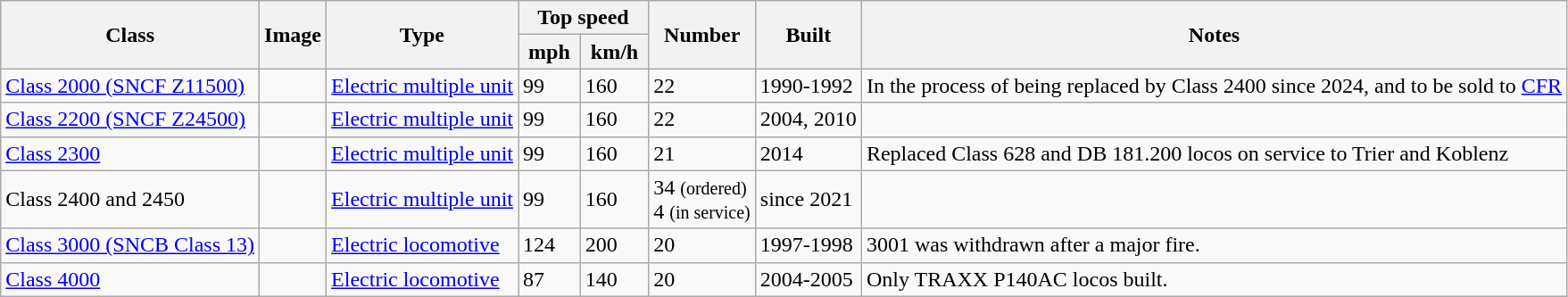<table class="wikitable">
<tr ---- bgcolor=#f9f9f9>
<th rowspan="2"> Class </th>
<th rowspan="2">Image</th>
<th rowspan="2"> Type </th>
<th colspan="2"> Top speed </th>
<th rowspan="2"> Number </th>
<th rowspan="2"> Built </th>
<th rowspan="2"> Notes </th>
</tr>
<tr ---- bgcolor=#f9f9f9>
<th> mph </th>
<th> km/h </th>
</tr>
<tr>
<td><a href='#'>Class 2000 (SNCF Z11500)</a></td>
<td></td>
<td><a href='#'>Electric multiple unit</a></td>
<td>99</td>
<td>160</td>
<td>22</td>
<td>1990-1992</td>
<td>In the process of being replaced by Class 2400 since 2024, and to be sold to <a href='#'>CFR</a></td>
</tr>
<tr>
<td><a href='#'>Class 2200 (SNCF Z24500)</a></td>
<td></td>
<td><a href='#'>Electric multiple unit</a></td>
<td>99</td>
<td>160</td>
<td>22</td>
<td>2004, 2010</td>
<td></td>
</tr>
<tr>
<td><a href='#'>Class 2300</a></td>
<td></td>
<td><a href='#'>Electric multiple unit</a></td>
<td>99</td>
<td>160</td>
<td>21</td>
<td>2014</td>
<td>Replaced Class 628 and DB 181.200 locos on service to Trier and Koblenz</td>
</tr>
<tr>
<td>Class 2400 and 2450</td>
<td></td>
<td><a href='#'>Electric multiple unit</a></td>
<td>99</td>
<td>160</td>
<td>34 <small>(ordered)</small><br>4 <small>(in service)</small></td>
<td>since 2021</td>
<td></td>
</tr>
<tr>
<td><a href='#'>Class 3000 (SNCB Class 13)</a></td>
<td></td>
<td><a href='#'>Electric locomotive</a></td>
<td>124</td>
<td>200</td>
<td>20</td>
<td>1997-1998</td>
<td>3001 was withdrawn after a major fire.</td>
</tr>
<tr>
<td><a href='#'>Class 4000</a></td>
<td></td>
<td><a href='#'>Electric locomotive</a></td>
<td>87</td>
<td>140</td>
<td>20</td>
<td>2004-2005</td>
<td>Only TRAXX P140AC locos built.</td>
</tr>
</table>
